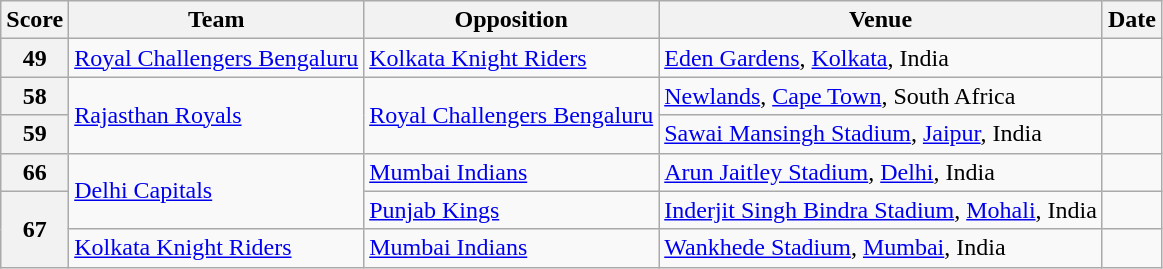<table class="wikitable">
<tr>
<th>Score</th>
<th>Team</th>
<th>Opposition</th>
<th>Venue</th>
<th>Date</th>
</tr>
<tr>
<th>49</th>
<td><a href='#'>Royal Challengers Bengaluru</a></td>
<td><a href='#'>Kolkata Knight Riders</a></td>
<td><a href='#'>Eden Gardens</a>, <a href='#'>Kolkata</a>, India</td>
<td></td>
</tr>
<tr>
<th>58</th>
<td rowspan=2><a href='#'>Rajasthan Royals</a></td>
<td rowspan=2><a href='#'>Royal Challengers Bengaluru</a></td>
<td><a href='#'>Newlands</a>, <a href='#'>Cape Town</a>, South Africa</td>
<td></td>
</tr>
<tr>
<th>59</th>
<td><a href='#'>Sawai Mansingh Stadium</a>, <a href='#'>Jaipur</a>, India</td>
<td></td>
</tr>
<tr>
<th>66</th>
<td rowspan=2><a href='#'>Delhi Capitals</a></td>
<td><a href='#'>Mumbai Indians</a></td>
<td><a href='#'>Arun Jaitley Stadium</a>, <a href='#'>Delhi</a>, India</td>
<td></td>
</tr>
<tr>
<th rowspan=2>67</th>
<td><a href='#'>Punjab Kings</a></td>
<td><a href='#'>Inderjit Singh Bindra Stadium</a>, <a href='#'>Mohali</a>, India</td>
<td></td>
</tr>
<tr>
<td><a href='#'>Kolkata Knight Riders</a></td>
<td><a href='#'>Mumbai Indians</a></td>
<td><a href='#'>Wankhede Stadium</a>, <a href='#'>Mumbai</a>, India</td>
<td></td>
</tr>
</table>
